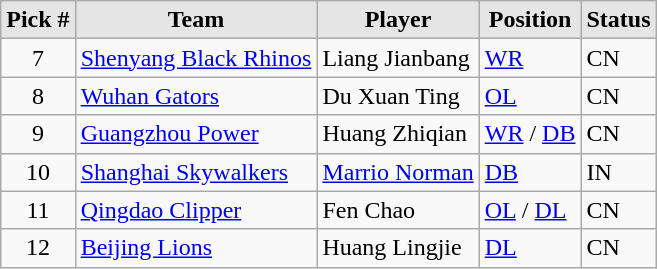<table class="wikitable">
<tr>
<th style="background:#E5E5E5;">Pick #</th>
<th style="background:#E5E5E5;">Team</th>
<th style="background:#E5E5E5;">Player</th>
<th style="background:#E5E5E5;">Position</th>
<th style="background:#E5E5E5;">Status</th>
</tr>
<tr>
<td align=center>7</td>
<td><a href='#'>Shenyang Black Rhinos</a></td>
<td>Liang Jianbang</td>
<td><a href='#'>WR</a></td>
<td>CN</td>
</tr>
<tr>
<td align=center>8</td>
<td><a href='#'>Wuhan Gators</a></td>
<td>Du Xuan Ting</td>
<td><a href='#'>OL</a></td>
<td>CN</td>
</tr>
<tr>
<td align=center>9</td>
<td><a href='#'>Guangzhou Power</a></td>
<td>Huang Zhiqian</td>
<td><a href='#'>WR</a> / <a href='#'>DB</a></td>
<td>CN</td>
</tr>
<tr>
<td align=center>10</td>
<td><a href='#'>Shanghai Skywalkers</a></td>
<td><a href='#'>Marrio Norman</a></td>
<td><a href='#'>DB</a></td>
<td>IN</td>
</tr>
<tr>
<td align=center>11</td>
<td><a href='#'>Qingdao Clipper</a></td>
<td>Fen Chao</td>
<td><a href='#'>OL</a> / <a href='#'>DL</a></td>
<td>CN</td>
</tr>
<tr>
<td align=center>12</td>
<td><a href='#'>Beijing Lions</a></td>
<td>Huang Lingjie</td>
<td><a href='#'>DL</a></td>
<td>CN</td>
</tr>
</table>
